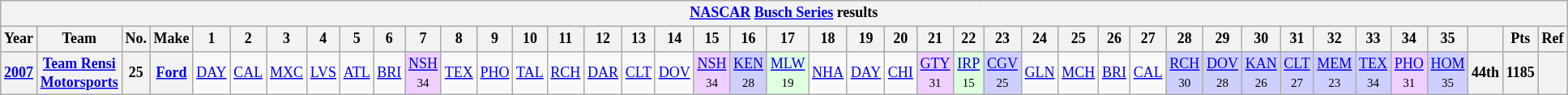<table class="wikitable" style="text-align:center; font-size:75%">
<tr>
<th colspan=42><a href='#'>NASCAR</a> <a href='#'>Busch Series</a> results</th>
</tr>
<tr>
<th>Year</th>
<th>Team</th>
<th>No.</th>
<th>Make</th>
<th>1</th>
<th>2</th>
<th>3</th>
<th>4</th>
<th>5</th>
<th>6</th>
<th>7</th>
<th>8</th>
<th>9</th>
<th>10</th>
<th>11</th>
<th>12</th>
<th>13</th>
<th>14</th>
<th>15</th>
<th>16</th>
<th>17</th>
<th>18</th>
<th>19</th>
<th>20</th>
<th>21</th>
<th>22</th>
<th>23</th>
<th>24</th>
<th>25</th>
<th>26</th>
<th>27</th>
<th>28</th>
<th>29</th>
<th>30</th>
<th>31</th>
<th>32</th>
<th>33</th>
<th>34</th>
<th>35</th>
<th></th>
<th>Pts</th>
<th>Ref</th>
</tr>
<tr>
<th><a href='#'>2007</a></th>
<th><a href='#'>Team Rensi Motorsports</a></th>
<th>25</th>
<th><a href='#'>Ford</a></th>
<td><a href='#'>DAY</a></td>
<td><a href='#'>CAL</a></td>
<td><a href='#'>MXC</a></td>
<td><a href='#'>LVS</a></td>
<td><a href='#'>ATL</a></td>
<td><a href='#'>BRI</a></td>
<td style="background:#EFCFFF;"><a href='#'>NSH</a><br><small>34</small></td>
<td><a href='#'>TEX</a></td>
<td><a href='#'>PHO</a></td>
<td><a href='#'>TAL</a></td>
<td><a href='#'>RCH</a></td>
<td><a href='#'>DAR</a></td>
<td><a href='#'>CLT</a></td>
<td><a href='#'>DOV</a></td>
<td style="background:#EFCFFF;"><a href='#'>NSH</a><br><small>34</small></td>
<td style="background:#CFCFFF;"><a href='#'>KEN</a><br><small>28</small></td>
<td style="background:#DFFFDF;"><a href='#'>MLW</a><br><small>19</small></td>
<td><a href='#'>NHA</a></td>
<td><a href='#'>DAY</a></td>
<td><a href='#'>CHI</a></td>
<td style="background:#EFCFFF;"><a href='#'>GTY</a><br><small>31</small></td>
<td style="background:#DFFFDF;"><a href='#'>IRP</a><br><small>15</small></td>
<td style="background:#CFCFFF;"><a href='#'>CGV</a><br><small>25</small></td>
<td><a href='#'>GLN</a></td>
<td><a href='#'>MCH</a></td>
<td><a href='#'>BRI</a></td>
<td><a href='#'>CAL</a></td>
<td style="background:#CFCFFF;"><a href='#'>RCH</a><br><small>30</small></td>
<td style="background:#CFCFFF;"><a href='#'>DOV</a><br><small>28</small></td>
<td style="background:#CFCFFF;"><a href='#'>KAN</a><br><small>26</small></td>
<td style="background:#CFCFFF;"><a href='#'>CLT</a><br><small>27</small></td>
<td style="background:#CFCFFF;"><a href='#'>MEM</a><br><small>23</small></td>
<td style="background:#CFCFFF;"><a href='#'>TEX</a><br><small>34</small></td>
<td style="background:#EFCFFF;"><a href='#'>PHO</a><br><small>31</small></td>
<td style="background:#CFCFFF;"><a href='#'>HOM</a><br><small>35</small></td>
<th>44th</th>
<th>1185</th>
<th></th>
</tr>
</table>
